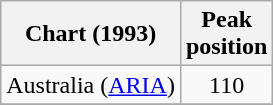<table class="wikitable sortable plainrowheaders" style="text-align:center;">
<tr>
<th scope="col">Chart (1993)</th>
<th scope="col">Peak<br>position</th>
</tr>
<tr>
<td>Australia (<a href='#'>ARIA</a>)</td>
<td>110</td>
</tr>
<tr>
</tr>
</table>
